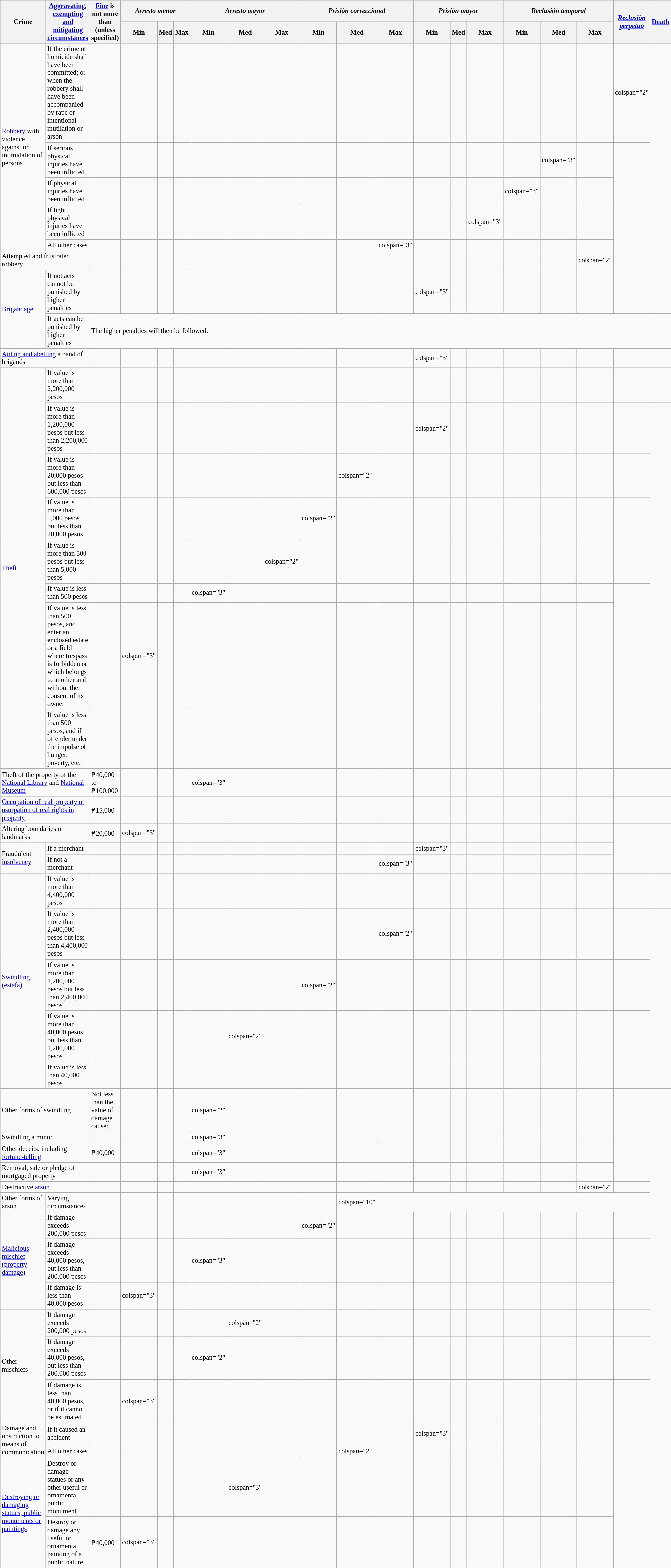<table class="wikitable" style="font-size:85%;" width="100%">
<tr>
<th rowspan="2">Crime</th>
<th rowspan="2"><a href='#'>Aggravating</a>, <a href='#'>exempting and mitigating circumstances</a></th>
<th rowspan="2"><a href='#'>Fine</a> is not more than (unless specified)</th>
<th colspan="3"><em>Arresto menor</em></th>
<th colspan="3"><em>Arresto mayor</em></th>
<th colspan="3"><em>Prisión correccional</em></th>
<th colspan="3"><em>Prisión mayor</em></th>
<th colspan="3"><em>Reclusión temporal</em></th>
<th rowspan="2"><em><a href='#'>Reclusión perpetua</a></em></th>
<th rowspan="2"><a href='#'>Death</a></th>
</tr>
<tr>
<th>Min</th>
<th>Med</th>
<th>Max</th>
<th>Min</th>
<th>Med</th>
<th>Max</th>
<th>Min</th>
<th>Med</th>
<th>Max</th>
<th>Min</th>
<th>Med</th>
<th>Max</th>
<th>Min</th>
<th>Med</th>
<th>Max</th>
</tr>
<tr>
<td rowspan="5"><a href='#'>Robbery</a> with violence against or intimidation of persons</td>
<td>If the crime of homicide shall have been committed; or when the robbery shall have been accompanied by rape or intentional mutilation or arson</td>
<td></td>
<td></td>
<td></td>
<td></td>
<td></td>
<td></td>
<td></td>
<td></td>
<td></td>
<td></td>
<td></td>
<td></td>
<td></td>
<td></td>
<td></td>
<td></td>
<td>colspan="2" </td>
</tr>
<tr>
<td>If serious physical injuries have been inflicted</td>
<td></td>
<td></td>
<td></td>
<td></td>
<td></td>
<td></td>
<td></td>
<td></td>
<td></td>
<td></td>
<td></td>
<td></td>
<td></td>
<td></td>
<td>colspan="3" </td>
<td></td>
</tr>
<tr>
<td>If physical injuries have been inflicted</td>
<td></td>
<td></td>
<td></td>
<td></td>
<td></td>
<td></td>
<td></td>
<td></td>
<td></td>
<td></td>
<td></td>
<td></td>
<td></td>
<td>colspan="3" </td>
<td></td>
<td></td>
</tr>
<tr>
<td>If light physical injuries have been inflicted</td>
<td></td>
<td></td>
<td></td>
<td></td>
<td></td>
<td></td>
<td></td>
<td></td>
<td></td>
<td></td>
<td></td>
<td></td>
<td>colspan="3" </td>
<td></td>
<td></td>
<td></td>
</tr>
<tr>
<td>All other cases</td>
<td></td>
<td></td>
<td></td>
<td></td>
<td></td>
<td></td>
<td></td>
<td></td>
<td></td>
<td>colspan="3" </td>
<td></td>
<td></td>
<td></td>
<td></td>
<td></td>
<td></td>
</tr>
<tr>
<td colspan="2">Attempted and frustrated robbery</td>
<td></td>
<td></td>
<td></td>
<td></td>
<td></td>
<td></td>
<td></td>
<td></td>
<td></td>
<td></td>
<td></td>
<td></td>
<td></td>
<td></td>
<td></td>
<td>colspan="2" </td>
<td></td>
</tr>
<tr>
<td rowspan="2"><a href='#'>Brigandage</a></td>
<td>If not acts cannot be punished by higher penalties</td>
<td></td>
<td></td>
<td></td>
<td></td>
<td></td>
<td></td>
<td></td>
<td></td>
<td></td>
<td></td>
<td>colspan="3" </td>
<td></td>
<td></td>
<td></td>
<td></td>
<td></td>
</tr>
<tr>
<td>If acts can be punished by higher penalties</td>
<td colspan="18">The higher penalties will then be followed.</td>
</tr>
<tr>
<td colspan="2"><a href='#'>Aiding and abetting</a> a band of brigands</td>
<td></td>
<td></td>
<td></td>
<td></td>
<td></td>
<td></td>
<td></td>
<td></td>
<td></td>
<td></td>
<td>colspan="3" </td>
<td></td>
<td></td>
<td></td>
<td></td>
<td></td>
</tr>
<tr>
<td rowspan="8"><a href='#'>Theft</a></td>
<td>If value is more than 2,200,000 pesos</td>
<td></td>
<td></td>
<td></td>
<td></td>
<td></td>
<td></td>
<td></td>
<td></td>
<td></td>
<td></td>
<td></td>
<td></td>
<td></td>
<td></td>
<td></td>
<td></td>
<td></td>
<td></td>
</tr>
<tr>
<td>If value is more than 1,200,000 pesos but less than 2,200,000 pesos</td>
<td></td>
<td></td>
<td></td>
<td></td>
<td></td>
<td></td>
<td></td>
<td></td>
<td></td>
<td></td>
<td>colspan="2" </td>
<td></td>
<td></td>
<td></td>
<td></td>
<td></td>
<td></td>
</tr>
<tr>
<td>If value is more than 20,000 pesos but less than 600,000 pesos</td>
<td></td>
<td></td>
<td></td>
<td></td>
<td></td>
<td></td>
<td></td>
<td></td>
<td>colspan="2" </td>
<td></td>
<td></td>
<td></td>
<td></td>
<td></td>
<td></td>
<td></td>
<td></td>
</tr>
<tr>
<td>If value is more than 5,000 pesos but less than 20,000 pesos</td>
<td></td>
<td></td>
<td></td>
<td></td>
<td></td>
<td></td>
<td></td>
<td>colspan="2" </td>
<td></td>
<td></td>
<td></td>
<td></td>
<td></td>
<td></td>
<td></td>
<td></td>
<td></td>
</tr>
<tr>
<td>If value is more than 500 pesos but less than 5,000 pesos</td>
<td></td>
<td></td>
<td></td>
<td></td>
<td></td>
<td></td>
<td>colspan="2" </td>
<td></td>
<td></td>
<td></td>
<td></td>
<td></td>
<td></td>
<td></td>
<td></td>
<td></td>
<td></td>
</tr>
<tr>
<td>If value is less than 500 pesos</td>
<td></td>
<td></td>
<td></td>
<td></td>
<td>colspan="3" </td>
<td></td>
<td></td>
<td></td>
<td></td>
<td></td>
<td></td>
<td></td>
<td></td>
<td></td>
<td></td>
<td></td>
</tr>
<tr>
<td>If value is less than 500 pesos, and enter an enclosed estate or a field where trespass is forbidden or which belongs to another and without the consent of its owner</td>
<td></td>
<td>colspan="3" </td>
<td></td>
<td></td>
<td></td>
<td></td>
<td></td>
<td></td>
<td></td>
<td></td>
<td></td>
<td></td>
<td></td>
<td></td>
<td></td>
<td></td>
</tr>
<tr>
<td>If value is less than 500 pesos, and if offender under the impulse of hunger, poverty, etc.</td>
<td></td>
<td></td>
<td></td>
<td></td>
<td></td>
<td></td>
<td></td>
<td></td>
<td></td>
<td></td>
<td></td>
<td></td>
<td></td>
<td></td>
<td></td>
<td></td>
<td></td>
<td></td>
</tr>
<tr>
<td colspan="2">Theft of the property of the <a href='#'>National Library</a> and <a href='#'>National Museum</a></td>
<td>₱40,000 to ₱100,000</td>
<td></td>
<td></td>
<td></td>
<td>colspan="3" </td>
<td></td>
<td></td>
<td></td>
<td></td>
<td></td>
<td></td>
<td></td>
<td></td>
<td></td>
<td></td>
<td></td>
</tr>
<tr>
<td colspan="2"><a href='#'>Occupation of real property or usurpation of real rights in property</a></td>
<td>₱15,000</td>
<td></td>
<td></td>
<td></td>
<td></td>
<td></td>
<td></td>
<td></td>
<td></td>
<td></td>
<td></td>
<td></td>
<td></td>
<td></td>
<td></td>
<td></td>
<td></td>
<td></td>
</tr>
<tr>
<td colspan="2">Altering boundaries or landmarks</td>
<td>₱20,000</td>
<td>colspan="3" </td>
<td></td>
<td></td>
<td></td>
<td></td>
<td></td>
<td></td>
<td></td>
<td></td>
<td></td>
<td></td>
<td></td>
<td></td>
<td></td>
<td></td>
</tr>
<tr>
<td rowspan="2">Fraudulent <a href='#'>insolvency</a></td>
<td>If a merchant</td>
<td></td>
<td></td>
<td></td>
<td></td>
<td></td>
<td></td>
<td></td>
<td></td>
<td></td>
<td></td>
<td>colspan="3" </td>
<td></td>
<td></td>
<td></td>
<td></td>
<td></td>
</tr>
<tr>
<td>If not a merchant</td>
<td></td>
<td></td>
<td></td>
<td></td>
<td></td>
<td></td>
<td></td>
<td></td>
<td></td>
<td>colspan="3" </td>
<td></td>
<td></td>
<td></td>
<td></td>
<td></td>
<td></td>
</tr>
<tr>
<td rowspan="5"><a href='#'>Swindling (estafa)</a></td>
<td>If value is more than 4,400,000 pesos</td>
<td></td>
<td></td>
<td></td>
<td></td>
<td></td>
<td></td>
<td></td>
<td></td>
<td></td>
<td></td>
<td></td>
<td></td>
<td></td>
<td></td>
<td></td>
<td></td>
<td></td>
<td></td>
</tr>
<tr>
<td>If value is more than 2,400,000 pesos but less than 4,400,000 pesos</td>
<td></td>
<td></td>
<td></td>
<td></td>
<td></td>
<td></td>
<td></td>
<td></td>
<td></td>
<td>colspan="2" </td>
<td></td>
<td></td>
<td></td>
<td></td>
<td></td>
<td></td>
<td></td>
</tr>
<tr>
<td>If value is more than 1,200,000 pesos but less than 2,400,000 pesos</td>
<td></td>
<td></td>
<td></td>
<td></td>
<td></td>
<td></td>
<td></td>
<td>colspan="2" </td>
<td></td>
<td></td>
<td></td>
<td></td>
<td></td>
<td></td>
<td></td>
<td></td>
<td></td>
</tr>
<tr>
<td>If value is more than 40,000 pesos but less than 1,200,000 pesos</td>
<td></td>
<td></td>
<td></td>
<td></td>
<td></td>
<td>colspan="2" </td>
<td></td>
<td></td>
<td></td>
<td></td>
<td></td>
<td></td>
<td></td>
<td></td>
<td></td>
<td></td>
<td></td>
</tr>
<tr>
<td>If value is less than 40,000 pesos</td>
<td></td>
<td></td>
<td></td>
<td></td>
<td></td>
<td></td>
<td></td>
<td></td>
<td></td>
<td></td>
<td></td>
<td></td>
<td></td>
<td></td>
<td></td>
<td></td>
<td></td>
<td></td>
</tr>
<tr>
<td colspan="2">Other forms of swindling</td>
<td>Not less than the value of damage caused</td>
<td></td>
<td></td>
<td></td>
<td>colspan="2" </td>
<td></td>
<td></td>
<td></td>
<td></td>
<td></td>
<td></td>
<td></td>
<td></td>
<td></td>
<td></td>
<td></td>
<td></td>
</tr>
<tr>
<td colspan="2">Swindling a minor</td>
<td></td>
<td></td>
<td></td>
<td></td>
<td>colspan="3" </td>
<td></td>
<td></td>
<td></td>
<td></td>
<td></td>
<td></td>
<td></td>
<td></td>
<td></td>
<td></td>
<td></td>
</tr>
<tr>
<td colspan="2">Other deceits, including <a href='#'>fortune-telling</a></td>
<td>₱40,000</td>
<td></td>
<td></td>
<td></td>
<td>colspan="3" </td>
<td></td>
<td></td>
<td></td>
<td></td>
<td></td>
<td></td>
<td></td>
<td></td>
<td></td>
<td></td>
<td></td>
</tr>
<tr>
<td colspan="2">Removal, sale or pledge of mortgaged property</td>
<td></td>
<td></td>
<td></td>
<td></td>
<td>colspan="3" </td>
<td></td>
<td></td>
<td></td>
<td></td>
<td></td>
<td></td>
<td></td>
<td></td>
<td></td>
<td></td>
<td></td>
</tr>
<tr>
<td colspan="2">Destructive <a href='#'>arson</a></td>
<td></td>
<td></td>
<td></td>
<td></td>
<td></td>
<td></td>
<td></td>
<td></td>
<td></td>
<td></td>
<td></td>
<td></td>
<td></td>
<td></td>
<td></td>
<td>colspan="2" </td>
<td></td>
</tr>
<tr>
<td>Other forms of arson</td>
<td>Varying circumstances</td>
<td></td>
<td></td>
<td></td>
<td></td>
<td></td>
<td></td>
<td></td>
<td></td>
<td>colspan="10" </td>
</tr>
<tr>
<td rowspan="3"><a href='#'>Malicious mischief (property damage)</a></td>
<td>If damage exceeds 200,000 pesos</td>
<td></td>
<td></td>
<td></td>
<td></td>
<td></td>
<td></td>
<td></td>
<td>colspan="2" </td>
<td></td>
<td></td>
<td></td>
<td></td>
<td></td>
<td></td>
<td></td>
<td></td>
<td></td>
</tr>
<tr>
<td>If damage exceeds 40,000 pesos, but less than 200.000 pesos</td>
<td></td>
<td></td>
<td></td>
<td></td>
<td>colspan="3" </td>
<td></td>
<td></td>
<td></td>
<td></td>
<td></td>
<td></td>
<td></td>
<td></td>
<td></td>
<td></td>
<td></td>
</tr>
<tr>
<td>If damage is less than 40,000 pesos</td>
<td></td>
<td>colspan="3" </td>
<td></td>
<td></td>
<td></td>
<td></td>
<td></td>
<td></td>
<td></td>
<td></td>
<td></td>
<td></td>
<td></td>
<td></td>
<td></td>
<td></td>
</tr>
<tr>
<td rowspan="3">Other mischiefs</td>
<td>If damage exceeds 200,000 pesos</td>
<td></td>
<td></td>
<td></td>
<td></td>
<td></td>
<td>colspan="2" </td>
<td></td>
<td></td>
<td></td>
<td></td>
<td></td>
<td></td>
<td></td>
<td></td>
<td></td>
<td></td>
<td></td>
</tr>
<tr>
<td>If damage exceeds 40,000 pesos, but less than 200.000 pesos</td>
<td></td>
<td></td>
<td></td>
<td></td>
<td>colspan="2" </td>
<td></td>
<td></td>
<td></td>
<td></td>
<td></td>
<td></td>
<td></td>
<td></td>
<td></td>
<td></td>
<td></td>
<td></td>
</tr>
<tr>
<td>If damage is less than 40,000 pesos, or if it cannot be estimated</td>
<td></td>
<td>colspan="3" </td>
<td></td>
<td></td>
<td></td>
<td></td>
<td></td>
<td></td>
<td></td>
<td></td>
<td></td>
<td></td>
<td></td>
<td></td>
<td></td>
<td></td>
</tr>
<tr>
<td rowspan="2">Damage and obstruction to means of communication</td>
<td>If it caused an accident</td>
<td></td>
<td></td>
<td></td>
<td></td>
<td></td>
<td></td>
<td></td>
<td></td>
<td></td>
<td></td>
<td>colspan="3" </td>
<td></td>
<td></td>
<td></td>
<td></td>
<td></td>
</tr>
<tr>
<td>All other cases</td>
<td></td>
<td></td>
<td></td>
<td></td>
<td></td>
<td></td>
<td></td>
<td></td>
<td>colspan="2" </td>
<td></td>
<td></td>
<td></td>
<td></td>
<td></td>
<td></td>
<td></td>
<td></td>
</tr>
<tr>
<td rowspan="2"><a href='#'>Destroying or damaging statues, public monuments or paintings</a></td>
<td>Destroy or damage statues or any other useful or ornamental public monument</td>
<td></td>
<td></td>
<td></td>
<td></td>
<td></td>
<td>colspan="3" </td>
<td></td>
<td></td>
<td></td>
<td></td>
<td></td>
<td></td>
<td></td>
<td></td>
<td></td>
<td></td>
</tr>
<tr>
<td>Destroy or damage any useful or ornamental painting of a public nature</td>
<td>₱40,000</td>
<td>colspan="3" </td>
<td></td>
<td></td>
<td></td>
<td></td>
<td></td>
<td></td>
<td></td>
<td></td>
<td></td>
<td></td>
<td></td>
<td></td>
<td></td>
<td></td>
</tr>
</table>
